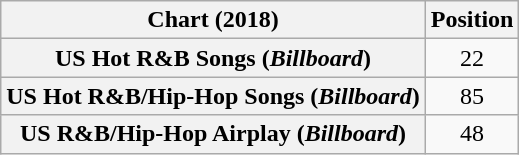<table class="wikitable sortable plainrowheaders" style="text-align:center">
<tr>
<th scope="col">Chart (2018)</th>
<th scope="col">Position</th>
</tr>
<tr>
<th scope="row">US Hot R&B Songs (<em>Billboard</em>)</th>
<td>22</td>
</tr>
<tr>
<th scope="row">US Hot R&B/Hip-Hop Songs (<em>Billboard</em>)</th>
<td>85</td>
</tr>
<tr>
<th scope="row">US R&B/Hip-Hop Airplay (<em>Billboard</em>)</th>
<td>48</td>
</tr>
</table>
